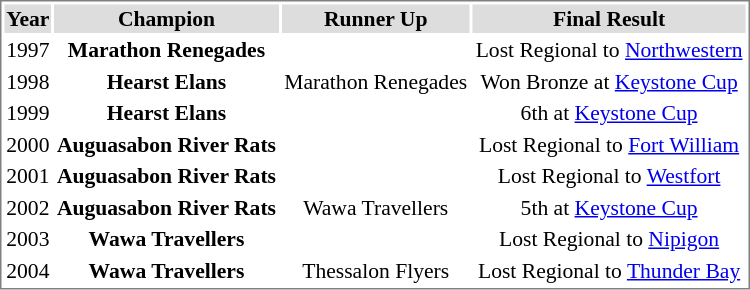<table cellpadding="0">
<tr align="left" style="vertical-align: top">
<td></td>
<td><br><table cellpadding="1" width="500px" style="font-size: 90%; border: 1px solid gray;">
<tr align="center"  bgcolor="#dddddd">
<td><strong>Year</strong></td>
<td><strong>Champion</strong></td>
<td><strong>Runner Up</strong></td>
<td><strong>Final Result</strong></td>
</tr>
<tr align="center">
<td>1997</td>
<td><strong>Marathon Renegades</strong></td>
<td></td>
<td>Lost Regional to <a href='#'>Northwestern</a></td>
</tr>
<tr align="center">
<td>1998</td>
<td><strong>Hearst Elans</strong></td>
<td>Marathon Renegades</td>
<td>Won Bronze at <a href='#'>Keystone Cup</a></td>
</tr>
<tr align="center">
<td>1999</td>
<td><strong>Hearst Elans</strong></td>
<td></td>
<td>6th at <a href='#'>Keystone Cup</a></td>
</tr>
<tr align="center">
<td>2000</td>
<td><strong>Auguasabon River Rats</strong></td>
<td></td>
<td>Lost Regional to <a href='#'>Fort William</a></td>
</tr>
<tr align="center">
<td>2001</td>
<td><strong>Auguasabon River Rats</strong></td>
<td></td>
<td>Lost Regional to <a href='#'>Westfort</a></td>
</tr>
<tr align="center">
<td>2002</td>
<td><strong>Auguasabon River Rats</strong></td>
<td>Wawa Travellers</td>
<td>5th at <a href='#'>Keystone Cup</a></td>
</tr>
<tr align="center">
<td>2003</td>
<td><strong>Wawa Travellers</strong></td>
<td></td>
<td>Lost Regional to <a href='#'>Nipigon</a></td>
</tr>
<tr align="center">
<td>2004</td>
<td><strong>Wawa Travellers</strong></td>
<td>Thessalon Flyers</td>
<td>Lost Regional to <a href='#'>Thunder Bay</a></td>
</tr>
</table>
</td>
</tr>
</table>
